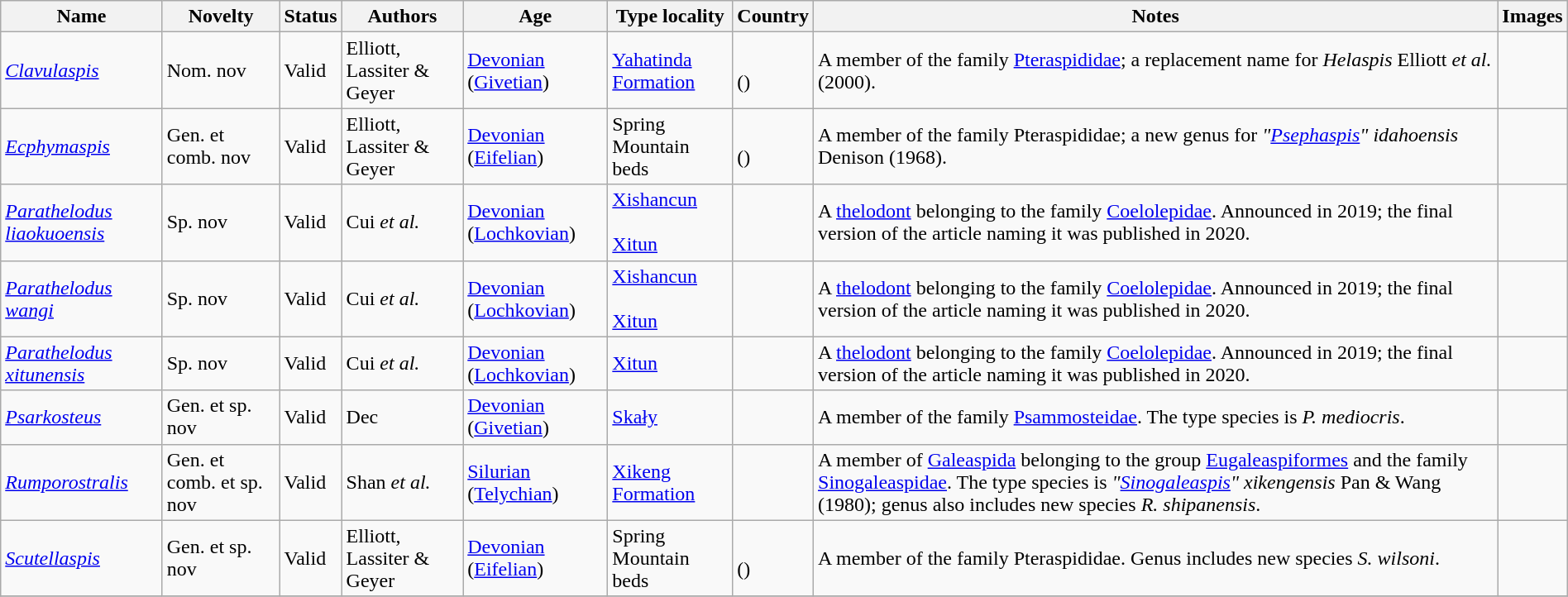<table class="wikitable sortable" align="center" width="100%">
<tr>
<th>Name</th>
<th>Novelty</th>
<th>Status</th>
<th>Authors</th>
<th>Age</th>
<th>Type locality</th>
<th>Country</th>
<th>Notes</th>
<th>Images</th>
</tr>
<tr>
<td><em><a href='#'>Clavulaspis</a></em></td>
<td>Nom. nov</td>
<td>Valid</td>
<td>Elliott, Lassiter & Geyer</td>
<td><a href='#'>Devonian</a> (<a href='#'>Givetian</a>)</td>
<td><a href='#'>Yahatinda Formation</a></td>
<td><br>()</td>
<td>A member of the family <a href='#'>Pteraspididae</a>; a replacement name for <em>Helaspis</em> Elliott <em>et al.</em> (2000).</td>
<td></td>
</tr>
<tr>
<td><em><a href='#'>Ecphymaspis</a></em></td>
<td>Gen. et comb. nov</td>
<td>Valid</td>
<td>Elliott, Lassiter & Geyer</td>
<td><a href='#'>Devonian</a> (<a href='#'>Eifelian</a>)</td>
<td>Spring Mountain beds</td>
<td><br>()</td>
<td>A member of the family Pteraspididae; a new genus for <em>"<a href='#'>Psephaspis</a>" idahoensis</em> Denison (1968).</td>
<td></td>
</tr>
<tr>
<td><em><a href='#'>Parathelodus liaokuoensis</a></em></td>
<td>Sp. nov</td>
<td>Valid</td>
<td>Cui <em>et al.</em></td>
<td><a href='#'>Devonian</a> (<a href='#'>Lochkovian</a>)</td>
<td><a href='#'>Xishancun</a><br><br><a href='#'>Xitun</a></td>
<td></td>
<td>A <a href='#'>thelodont</a> belonging to the family <a href='#'>Coelolepidae</a>. Announced in 2019; the final version of the article naming it was published in 2020.</td>
<td></td>
</tr>
<tr>
<td><em><a href='#'>Parathelodus wangi</a></em></td>
<td>Sp. nov</td>
<td>Valid</td>
<td>Cui <em>et al.</em></td>
<td><a href='#'>Devonian</a> (<a href='#'>Lochkovian</a>)</td>
<td><a href='#'>Xishancun</a><br><br><a href='#'>Xitun</a></td>
<td></td>
<td>A <a href='#'>thelodont</a> belonging to the family <a href='#'>Coelolepidae</a>. Announced in 2019; the final version of the article naming it was published in 2020.</td>
<td></td>
</tr>
<tr>
<td><em><a href='#'>Parathelodus xitunensis</a></em></td>
<td>Sp. nov</td>
<td>Valid</td>
<td>Cui <em>et al.</em></td>
<td><a href='#'>Devonian</a> (<a href='#'>Lochkovian</a>)</td>
<td><a href='#'>Xitun</a></td>
<td></td>
<td>A <a href='#'>thelodont</a> belonging to the family <a href='#'>Coelolepidae</a>. Announced in 2019; the final version of the article naming it was published in 2020.</td>
<td></td>
</tr>
<tr>
<td><em><a href='#'>Psarkosteus</a></em></td>
<td>Gen. et sp. nov</td>
<td>Valid</td>
<td>Dec</td>
<td><a href='#'>Devonian</a> (<a href='#'>Givetian</a>)</td>
<td><a href='#'>Skały</a></td>
<td></td>
<td>A member of the family <a href='#'>Psammosteidae</a>. The type species is <em>P. mediocris</em>.</td>
<td></td>
</tr>
<tr>
<td><em><a href='#'>Rumporostralis</a></em></td>
<td>Gen. et comb. et sp. nov</td>
<td>Valid</td>
<td>Shan <em>et al.</em></td>
<td><a href='#'>Silurian</a> (<a href='#'>Telychian</a>)</td>
<td><a href='#'>Xikeng Formation</a></td>
<td></td>
<td>A member of <a href='#'>Galeaspida</a> belonging to the group <a href='#'>Eugaleaspiformes</a> and the family <a href='#'>Sinogaleaspidae</a>. The type species is <em>"<a href='#'>Sinogaleaspis</a>" xikengensis</em> Pan & Wang (1980); genus also includes new species <em>R. shipanensis</em>.</td>
<td></td>
</tr>
<tr>
<td><em><a href='#'>Scutellaspis</a></em></td>
<td>Gen. et sp. nov</td>
<td>Valid</td>
<td>Elliott, Lassiter & Geyer</td>
<td><a href='#'>Devonian</a> (<a href='#'>Eifelian</a>)</td>
<td>Spring Mountain beds</td>
<td><br>()</td>
<td>A member of the family Pteraspididae. Genus includes new species <em>S. wilsoni</em>.</td>
<td></td>
</tr>
<tr>
</tr>
</table>
